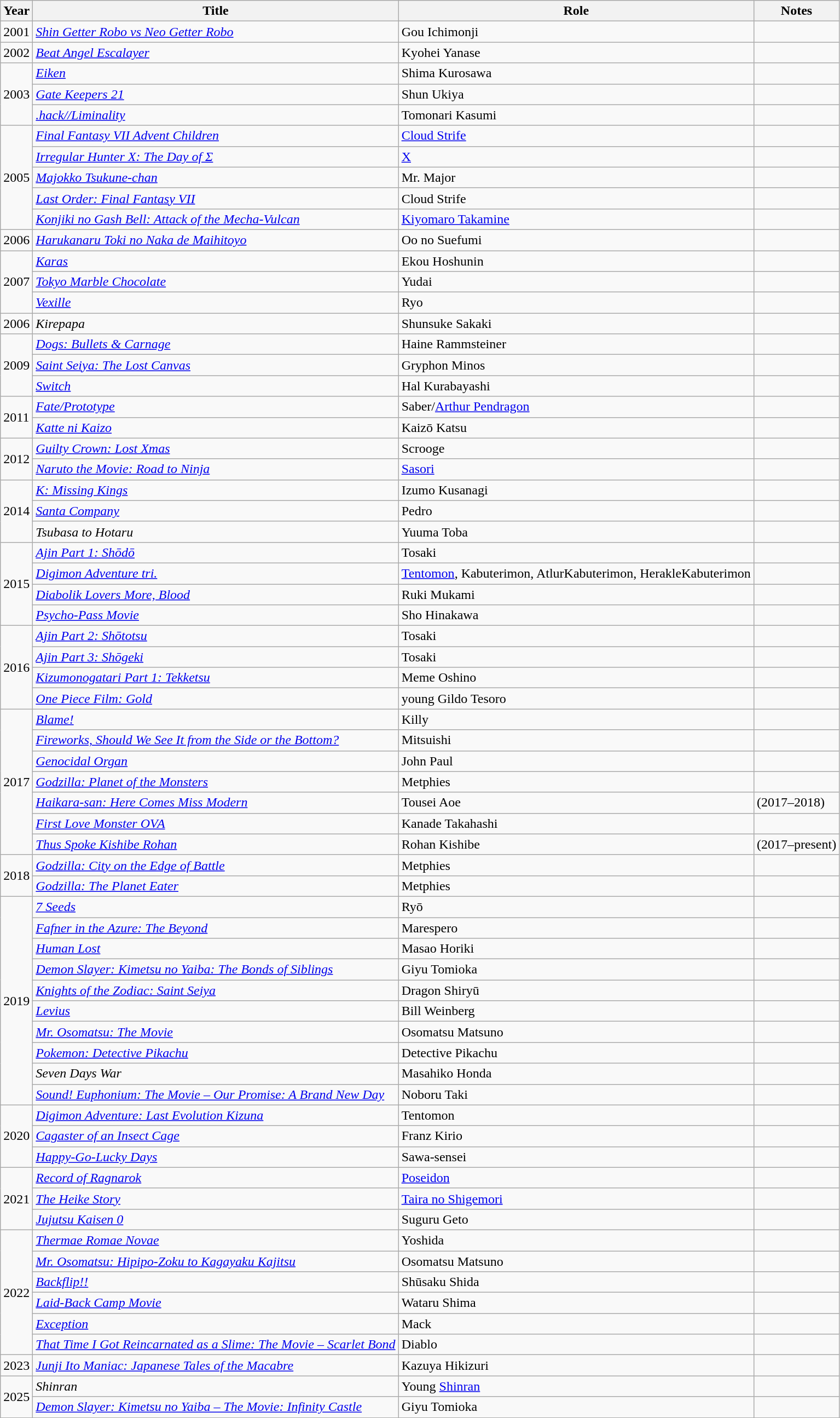<table class="wikitable">
<tr>
<th>Year</th>
<th>Title</th>
<th>Role</th>
<th>Notes</th>
</tr>
<tr>
<td rowspan="1">2001</td>
<td><em><a href='#'>Shin Getter Robo vs Neo Getter Robo</a></em></td>
<td>Gou Ichimonji</td>
<td></td>
</tr>
<tr>
<td rowspan="1">2002</td>
<td><em><a href='#'>Beat Angel Escalayer</a></em></td>
<td>Kyohei Yanase</td>
<td></td>
</tr>
<tr>
<td rowspan="3">2003</td>
<td><em><a href='#'>Eiken</a></em></td>
<td>Shima Kurosawa</td>
<td></td>
</tr>
<tr>
<td><em><a href='#'>Gate Keepers 21</a></em></td>
<td>Shun Ukiya</td>
<td></td>
</tr>
<tr>
<td><em><a href='#'>.hack//Liminality</a></em></td>
<td>Tomonari Kasumi</td>
<td></td>
</tr>
<tr>
<td rowspan="5">2005</td>
<td><em><a href='#'>Final Fantasy VII Advent Children</a></em></td>
<td><a href='#'>Cloud Strife</a></td>
<td></td>
</tr>
<tr>
<td><em><a href='#'>Irregular Hunter X: The Day of Σ</a></em></td>
<td><a href='#'>X</a></td>
<td></td>
</tr>
<tr>
<td><em><a href='#'>Majokko Tsukune-chan</a></em></td>
<td>Mr. Major</td>
<td></td>
</tr>
<tr>
<td><em><a href='#'>Last Order: Final Fantasy VII</a></em></td>
<td>Cloud Strife</td>
<td></td>
</tr>
<tr>
<td><em><a href='#'>Konjiki no Gash Bell: Attack of the Mecha-Vulcan</a></em></td>
<td><a href='#'>Kiyomaro Takamine</a></td>
<td></td>
</tr>
<tr>
<td rowspan="1">2006</td>
<td><em><a href='#'>Harukanaru Toki no Naka de Maihitoyo</a></em></td>
<td>Oo no Suefumi</td>
<td></td>
</tr>
<tr>
<td rowspan="3">2007</td>
<td><em><a href='#'>Karas</a></em></td>
<td>Ekou Hoshunin</td>
<td></td>
</tr>
<tr>
<td><em><a href='#'>Tokyo Marble Chocolate</a></em></td>
<td>Yudai</td>
<td></td>
</tr>
<tr>
<td><em><a href='#'>Vexille</a></em></td>
<td>Ryo</td>
<td></td>
</tr>
<tr>
<td rowspan="1">2006</td>
<td><em>Kirepapa</em></td>
<td>Shunsuke Sakaki</td>
<td></td>
</tr>
<tr>
<td rowspan="3">2009</td>
<td><em><a href='#'>Dogs: Bullets & Carnage</a></em></td>
<td>Haine Rammsteiner</td>
<td></td>
</tr>
<tr>
<td><em><a href='#'>Saint Seiya: The Lost Canvas</a></em></td>
<td>Gryphon Minos</td>
<td></td>
</tr>
<tr>
<td><em><a href='#'>Switch</a></em></td>
<td>Hal Kurabayashi</td>
<td></td>
</tr>
<tr>
<td rowspan="2">2011</td>
<td><em><a href='#'>Fate/Prototype</a></em></td>
<td>Saber/<a href='#'>Arthur Pendragon</a></td>
<td></td>
</tr>
<tr>
<td><em><a href='#'>Katte ni Kaizo</a></em></td>
<td>Kaizō Katsu</td>
<td></td>
</tr>
<tr>
<td rowspan="2">2012</td>
<td><em><a href='#'>Guilty Crown: Lost Xmas</a></em></td>
<td>Scrooge</td>
<td></td>
</tr>
<tr>
<td><em><a href='#'>Naruto the Movie: Road to Ninja</a></em></td>
<td><a href='#'>Sasori</a></td>
<td></td>
</tr>
<tr>
<td rowspan="3">2014</td>
<td><em><a href='#'>K: Missing Kings</a></em></td>
<td>Izumo Kusanagi</td>
<td></td>
</tr>
<tr>
<td><em><a href='#'>Santa Company</a></em></td>
<td>Pedro</td>
<td></td>
</tr>
<tr>
<td><em>Tsubasa to Hotaru</em></td>
<td>Yuuma Toba</td>
<td></td>
</tr>
<tr>
<td rowspan="4">2015</td>
<td><em><a href='#'>Ajin Part 1: Shōdō</a></em></td>
<td>Tosaki</td>
<td></td>
</tr>
<tr>
<td><em><a href='#'>Digimon Adventure tri.</a></em></td>
<td><a href='#'>Tentomon</a>, Kabuterimon, AtlurKabuterimon, HerakleKabuterimon</td>
<td></td>
</tr>
<tr>
<td><em><a href='#'>Diabolik Lovers More, Blood</a></em></td>
<td>Ruki Mukami</td>
<td></td>
</tr>
<tr>
<td><em><a href='#'>Psycho-Pass Movie</a></em></td>
<td>Sho Hinakawa</td>
<td></td>
</tr>
<tr>
<td rowspan="4">2016</td>
<td><em><a href='#'>Ajin Part 2: Shōtotsu</a></em></td>
<td>Tosaki</td>
<td></td>
</tr>
<tr>
<td><em><a href='#'>Ajin Part 3: Shōgeki</a></em></td>
<td>Tosaki</td>
<td></td>
</tr>
<tr>
<td><em><a href='#'>Kizumonogatari Part 1: Tekketsu</a></em></td>
<td>Meme Oshino</td>
<td></td>
</tr>
<tr>
<td><em><a href='#'>One Piece Film: Gold</a></em></td>
<td>young Gildo Tesoro</td>
<td></td>
</tr>
<tr>
<td rowspan="7">2017</td>
<td><em><a href='#'>Blame!</a></em></td>
<td>Killy</td>
<td></td>
</tr>
<tr>
<td><em><a href='#'>Fireworks, Should We See It from the Side or the Bottom?</a></em></td>
<td>Mitsuishi</td>
<td></td>
</tr>
<tr>
<td><em><a href='#'>Genocidal Organ</a></em></td>
<td>John Paul</td>
<td></td>
</tr>
<tr>
<td><em><a href='#'>Godzilla: Planet of the Monsters</a></em></td>
<td>Metphies</td>
<td></td>
</tr>
<tr>
<td><em><a href='#'>Haikara-san: Here Comes Miss Modern</a></em></td>
<td>Tousei Aoe</td>
<td>(2017–2018)</td>
</tr>
<tr>
<td><em><a href='#'>First Love Monster OVA</a></em></td>
<td>Kanade Takahashi</td>
<td></td>
</tr>
<tr>
<td><em><a href='#'>Thus Spoke Kishibe Rohan</a></em></td>
<td>Rohan Kishibe</td>
<td>(2017–present)</td>
</tr>
<tr>
<td rowspan="2">2018</td>
<td><em><a href='#'>Godzilla: City on the Edge of Battle</a></em></td>
<td>Metphies</td>
<td></td>
</tr>
<tr>
<td><em><a href='#'>Godzilla: The Planet Eater</a></em></td>
<td>Metphies</td>
<td></td>
</tr>
<tr>
<td rowspan="10">2019</td>
<td><em><a href='#'>7 Seeds</a></em></td>
<td>Ryō</td>
<td></td>
</tr>
<tr>
<td><em><a href='#'>Fafner in the Azure: The Beyond</a></em></td>
<td>Marespero</td>
<td></td>
</tr>
<tr>
<td><em><a href='#'>Human Lost</a></em></td>
<td>Masao Horiki</td>
<td></td>
</tr>
<tr>
<td><em><a href='#'>Demon Slayer: Kimetsu no Yaiba: The Bonds of Siblings</a></em></td>
<td>Giyu Tomioka</td>
<td></td>
</tr>
<tr>
<td><em><a href='#'>Knights of the Zodiac: Saint Seiya</a></em></td>
<td>Dragon Shiryū</td>
<td></td>
</tr>
<tr>
<td><em><a href='#'>Levius</a></em></td>
<td>Bill Weinberg</td>
<td></td>
</tr>
<tr>
<td><em><a href='#'>Mr. Osomatsu: The Movie</a></em></td>
<td>Osomatsu Matsuno</td>
<td></td>
</tr>
<tr>
<td><em><a href='#'>Pokemon: Detective Pikachu</a></em></td>
<td>Detective Pikachu</td>
<td></td>
</tr>
<tr>
<td><em>Seven Days War</em></td>
<td>Masahiko Honda</td>
<td></td>
</tr>
<tr>
<td><em><a href='#'>Sound! Euphonium: The Movie – Our Promise: A Brand New Day</a></em></td>
<td>Noboru Taki</td>
<td></td>
</tr>
<tr>
<td rowspan="3">2020</td>
<td><em><a href='#'>Digimon Adventure: Last Evolution Kizuna</a></em></td>
<td>Tentomon</td>
<td></td>
</tr>
<tr>
<td><em><a href='#'>Cagaster of an Insect Cage</a></em></td>
<td>Franz Kirio</td>
<td></td>
</tr>
<tr>
<td><em><a href='#'>Happy-Go-Lucky Days</a></em></td>
<td>Sawa-sensei</td>
<td></td>
</tr>
<tr>
<td rowspan="3">2021</td>
<td><em><a href='#'>Record of Ragnarok</a></em></td>
<td><a href='#'>Poseidon</a></td>
<td></td>
</tr>
<tr>
<td><em><a href='#'>The Heike Story</a></em></td>
<td><a href='#'>Taira no Shigemori</a></td>
<td></td>
</tr>
<tr>
<td><em><a href='#'>Jujutsu Kaisen 0</a></em></td>
<td>Suguru Geto</td>
<td></td>
</tr>
<tr>
<td rowspan="6">2022</td>
<td><em><a href='#'>Thermae Romae Novae</a></em></td>
<td>Yoshida</td>
<td></td>
</tr>
<tr>
<td><em><a href='#'>Mr. Osomatsu: Hipipo-Zoku to Kagayaku Kajitsu</a></em></td>
<td>Osomatsu Matsuno</td>
<td></td>
</tr>
<tr>
<td><em><a href='#'>Backflip!!</a></em></td>
<td>Shūsaku Shida</td>
<td></td>
</tr>
<tr>
<td><em><a href='#'>Laid-Back Camp Movie</a></em></td>
<td>Wataru Shima</td>
<td></td>
</tr>
<tr>
<td><em><a href='#'>Exception</a></em></td>
<td>Mack</td>
<td></td>
</tr>
<tr>
<td><em><a href='#'>That Time I Got Reincarnated as a Slime: The Movie – Scarlet Bond</a></em></td>
<td>Diablo</td>
<td></td>
</tr>
<tr>
<td rowspan="1">2023</td>
<td><em><a href='#'>Junji Ito Maniac: Japanese Tales of the Macabre</a></em></td>
<td>Kazuya Hikizuri</td>
<td></td>
</tr>
<tr>
<td rowspan="2">2025</td>
<td><em>Shinran</em></td>
<td>Young <a href='#'>Shinran</a></td>
<td></td>
</tr>
<tr>
<td><em><a href='#'>Demon Slayer: Kimetsu no Yaiba – The Movie: Infinity Castle</a></em></td>
<td>Giyu Tomioka</td>
<td></td>
</tr>
<tr>
</tr>
</table>
